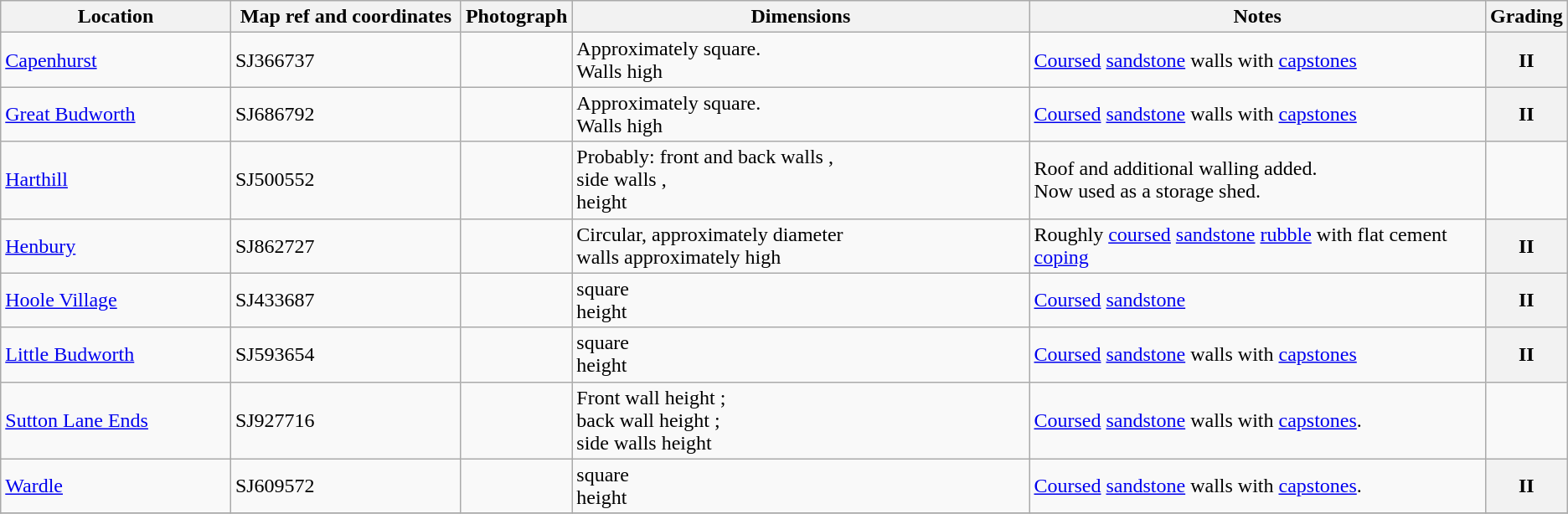<table class="wikitable sortable">
<tr>
<th scope="col"  style="width:15%">Location</th>
<th scope="col"  style="width:15%">Map ref and coordinates</th>
<th scope="col"  style="width:100px" class="unsortable">Photograph</th>
<th scope="col"  style="width:30%" class="unsortable">Dimensions</th>
<th scope="col"  style="width:30%" class="unsortable">Notes</th>
<th scope="col"  style="width:4%">Grading</th>
</tr>
<tr>
<td><a href='#'>Capenhurst</a></td>
<td>SJ366737<br><small></small></td>
<td></td>
<td>Approximately  square.<br>Walls  high</td>
<td><a href='#'>Coursed</a> <a href='#'>sandstone</a> walls with <a href='#'>capstones</a></td>
<th>II</th>
</tr>
<tr>
<td><a href='#'>Great Budworth</a></td>
<td>SJ686792<br><small></small></td>
<td></td>
<td>Approximately  square.<br>Walls  high</td>
<td><a href='#'>Coursed</a> <a href='#'>sandstone</a> walls with <a href='#'>capstones</a></td>
<th>II</th>
</tr>
<tr>
<td><a href='#'>Harthill</a></td>
<td>SJ500552<br><small></small></td>
<td></td>
<td>Probably: front and back walls ,<br>side walls ,<br>height </td>
<td>Roof and additional walling added.<br>Now used as a storage shed.</td>
<td></td>
</tr>
<tr>
<td><a href='#'>Henbury</a></td>
<td>SJ862727<br><small></small></td>
<td></td>
<td>Circular, approximately  diameter<br>walls approximately  high</td>
<td>Roughly <a href='#'>coursed</a> <a href='#'>sandstone</a> <a href='#'>rubble</a> with flat cement <a href='#'>coping</a></td>
<th>II</th>
</tr>
<tr>
<td><a href='#'>Hoole Village</a></td>
<td>SJ433687<br><small></small></td>
<td></td>
<td> square<br>height </td>
<td><a href='#'>Coursed</a> <a href='#'>sandstone</a></td>
<th>II</th>
</tr>
<tr>
<td><a href='#'>Little Budworth</a></td>
<td>SJ593654<br><small></small></td>
<td></td>
<td> square<br>height </td>
<td><a href='#'>Coursed</a> <a href='#'>sandstone</a> walls with <a href='#'>capstones</a></td>
<th>II</th>
</tr>
<tr>
<td><a href='#'>Sutton Lane Ends</a></td>
<td>SJ927716<br><small></small></td>
<td></td>
<td>Front wall  height ;<br>back wall  height ;<br>side walls  height </td>
<td><a href='#'>Coursed</a> <a href='#'>sandstone</a> walls with <a href='#'>capstones</a>.</td>
<td></td>
</tr>
<tr>
<td><a href='#'>Wardle</a></td>
<td>SJ609572<br><small></small></td>
<td></td>
<td> square<br>height </td>
<td><a href='#'>Coursed</a> <a href='#'>sandstone</a> walls with <a href='#'>capstones</a>.</td>
<th>II</th>
</tr>
<tr>
</tr>
</table>
